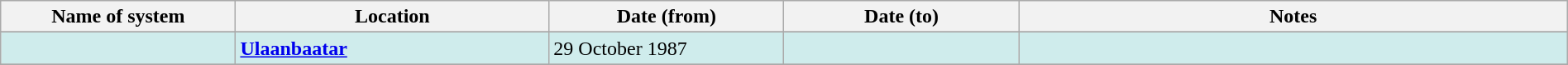<table class="wikitable" width=100%>
<tr>
<th width=15%>Name of system</th>
<th width=20%>Location</th>
<th width=15%>Date (from)</th>
<th width=15%>Date (to)</th>
<th width=35%>Notes</th>
</tr>
<tr>
</tr>
<tr style="background:#CFECEC">
<td> </td>
<td><strong><a href='#'>Ulaanbaatar</a></strong></td>
<td>29 October 1987</td>
<td> </td>
<td> </td>
</tr>
<tr>
</tr>
</table>
